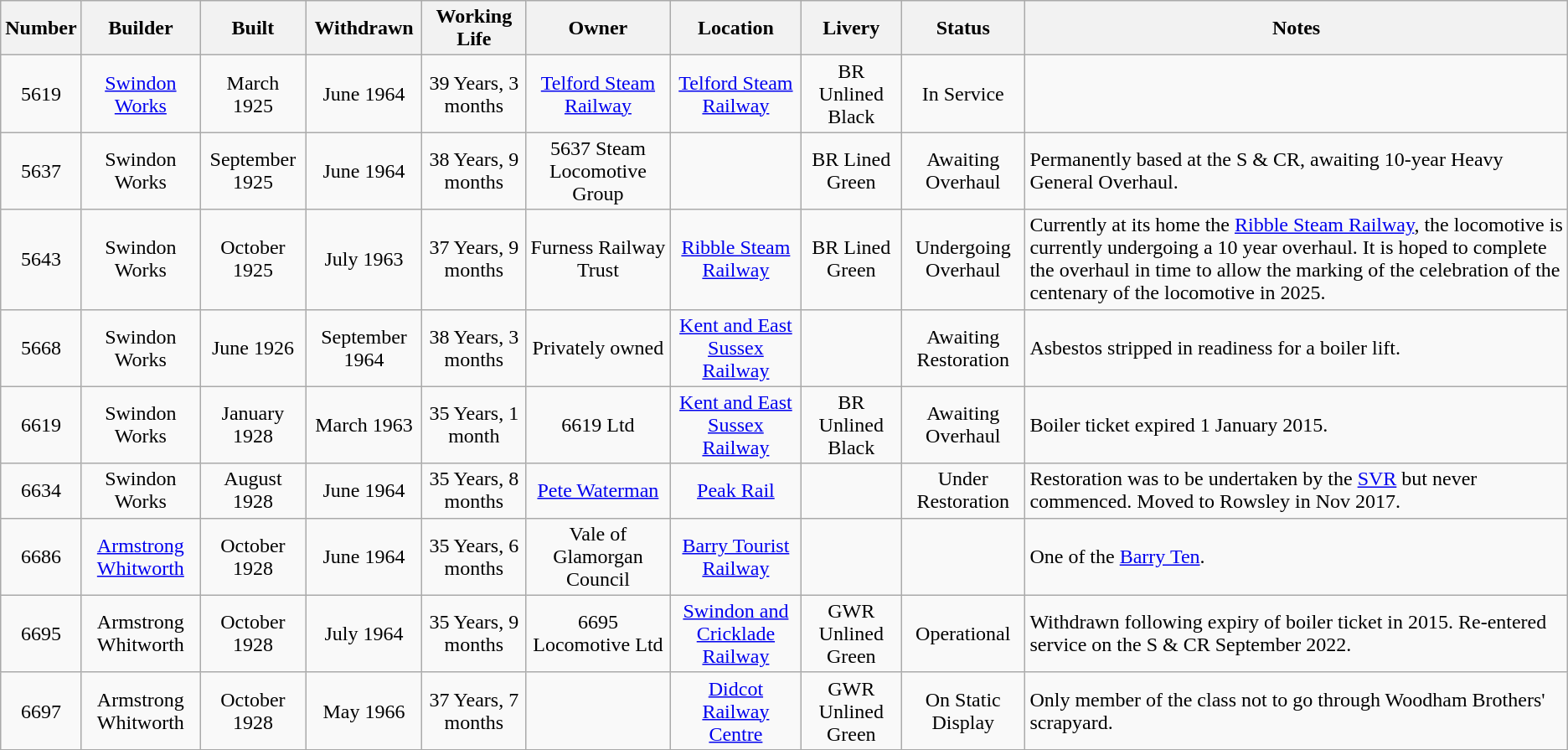<table class="wikitable"  style="text-align:center">
<tr>
<th>Number</th>
<th>Builder</th>
<th>Built</th>
<th>Withdrawn</th>
<th>Working Life</th>
<th>Owner</th>
<th>Location</th>
<th>Livery</th>
<th>Status</th>
<th>Notes</th>
</tr>
<tr>
<td>5619</td>
<td><a href='#'>Swindon Works</a></td>
<td>March 1925</td>
<td>June 1964</td>
<td>39 Years, 3 months</td>
<td><a href='#'>Telford Steam Railway</a></td>
<td><a href='#'>Telford Steam Railway</a></td>
<td>BR Unlined Black</td>
<td>In Service</td>
<td align="left"></td>
</tr>
<tr>
<td>5637</td>
<td>Swindon Works</td>
<td>September 1925</td>
<td>June 1964</td>
<td>38 Years, 9 months</td>
<td>5637 Steam Locomotive Group</td>
<td></td>
<td>BR Lined Green</td>
<td>Awaiting Overhaul</td>
<td align="left">Permanently based at the S & CR, awaiting 10-year Heavy General Overhaul.</td>
</tr>
<tr>
<td>5643</td>
<td>Swindon Works</td>
<td>October 1925</td>
<td>July 1963</td>
<td>37 Years, 9 months</td>
<td>Furness Railway Trust</td>
<td><a href='#'>Ribble Steam Railway</a></td>
<td>BR Lined Green</td>
<td>Undergoing Overhaul</td>
<td align="left">Currently at its home the <a href='#'>Ribble Steam Railway</a>, the locomotive is currently undergoing a 10 year overhaul. It is hoped to complete the overhaul in time to allow the marking of the celebration of the centenary of the locomotive in 2025.</td>
</tr>
<tr>
<td>5668</td>
<td>Swindon Works</td>
<td>June 1926</td>
<td>September 1964</td>
<td>38 Years, 3 months</td>
<td>Privately owned</td>
<td><a href='#'>Kent and East Sussex Railway</a></td>
<td></td>
<td>Awaiting Restoration</td>
<td align="left">Asbestos stripped in readiness for a boiler lift.</td>
</tr>
<tr ererg>
<td>6619</td>
<td>Swindon Works</td>
<td>January 1928</td>
<td>March 1963</td>
<td>35 Years, 1 month</td>
<td>6619 Ltd</td>
<td><a href='#'>Kent and East Sussex Railway</a></td>
<td>BR Unlined Black</td>
<td>Awaiting Overhaul</td>
<td align="left">Boiler ticket expired 1 January 2015.</td>
</tr>
<tr>
<td>6634</td>
<td>Swindon Works</td>
<td>August 1928</td>
<td>June 1964</td>
<td>35 Years, 8 months</td>
<td><a href='#'>Pete Waterman</a></td>
<td><a href='#'>Peak Rail</a></td>
<td></td>
<td>Under Restoration</td>
<td align="left">Restoration was to be undertaken by the <a href='#'>SVR</a> but never commenced. Moved to Rowsley in Nov 2017.</td>
</tr>
<tr>
<td>6686</td>
<td><a href='#'>Armstrong Whitworth</a></td>
<td>October 1928</td>
<td>June 1964</td>
<td>35 Years, 6 months</td>
<td>Vale of Glamorgan Council</td>
<td><a href='#'>Barry Tourist Railway</a></td>
<td></td>
<td></td>
<td align="left">One of the <a href='#'>Barry Ten</a>.</td>
</tr>
<tr>
<td>6695</td>
<td>Armstrong Whitworth</td>
<td>October 1928</td>
<td>July 1964</td>
<td>35 Years, 9 months</td>
<td>6695 Locomotive Ltd</td>
<td><a href='#'>Swindon and Cricklade Railway</a></td>
<td>GWR Unlined Green</td>
<td>Operational</td>
<td align="left">Withdrawn following expiry of boiler ticket in 2015. Re-entered service on the S & CR September 2022.</td>
</tr>
<tr>
<td>6697</td>
<td>Armstrong Whitworth</td>
<td>October 1928</td>
<td>May 1966</td>
<td>37 Years, 7 months</td>
<td></td>
<td><a href='#'>Didcot Railway Centre</a></td>
<td>GWR Unlined Green</td>
<td>On Static Display</td>
<td align="left">Only member of the class not to go through Woodham Brothers' scrapyard.</td>
</tr>
<tr>
</tr>
</table>
